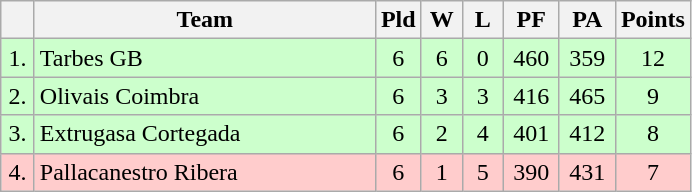<table class=wikitable style="text-align:center">
<tr>
<th width=15></th>
<th width=220>Team</th>
<th width=20>Pld</th>
<th width=20>W</th>
<th width=20>L</th>
<th width=30>PF</th>
<th width=30>PA</th>
<th width=30>Points</th>
</tr>
<tr style="background: #ccffcc;">
<td>1.</td>
<td align=left> Tarbes GB</td>
<td>6</td>
<td>6</td>
<td>0</td>
<td>460</td>
<td>359</td>
<td>12</td>
</tr>
<tr style="background: #ccffcc;">
<td>2.</td>
<td align=left> Olivais Coimbra</td>
<td>6</td>
<td>3</td>
<td>3</td>
<td>416</td>
<td>465</td>
<td>9</td>
</tr>
<tr style="background: #ccffcc;">
<td>3.</td>
<td align=left> Extrugasa Cortegada</td>
<td>6</td>
<td>2</td>
<td>4</td>
<td>401</td>
<td>412</td>
<td>8</td>
</tr>
<tr style="background: #ffcccc;">
<td>4.</td>
<td align=left> Pallacanestro Ribera</td>
<td>6</td>
<td>1</td>
<td>5</td>
<td>390</td>
<td>431</td>
<td>7</td>
</tr>
</table>
